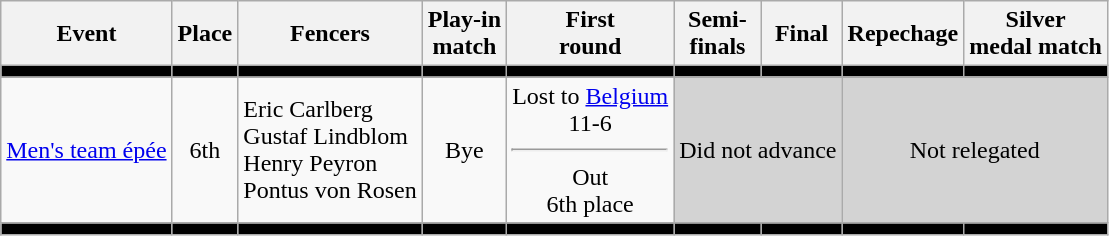<table class=wikitable>
<tr>
<th>Event</th>
<th>Place</th>
<th>Fencers</th>
<th>Play-in <br> match</th>
<th>First <br> round</th>
<th>Semi-<br>finals</th>
<th>Final</th>
<th>Repechage</th>
<th>Silver <br> medal match</th>
</tr>
<tr bgcolor=black>
<td></td>
<td></td>
<td></td>
<td></td>
<td></td>
<td></td>
<td></td>
<td></td>
<td></td>
</tr>
<tr align=center>
<td align=left><a href='#'>Men's team épée</a></td>
<td>6th</td>
<td align=left>Eric Carlberg <br> Gustaf Lindblom <br> Henry Peyron <br> Pontus von Rosen</td>
<td>Bye</td>
<td>Lost to <a href='#'>Belgium</a> <br> 11-6 <hr> Out <br> 6th place</td>
<td colspan=2 bgcolor=lightgray>Did not advance</td>
<td colspan=2 bgcolor=lightgray>Not relegated</td>
</tr>
<tr bgcolor=black>
<td></td>
<td></td>
<td></td>
<td></td>
<td></td>
<td></td>
<td></td>
<td></td>
<td></td>
</tr>
</table>
